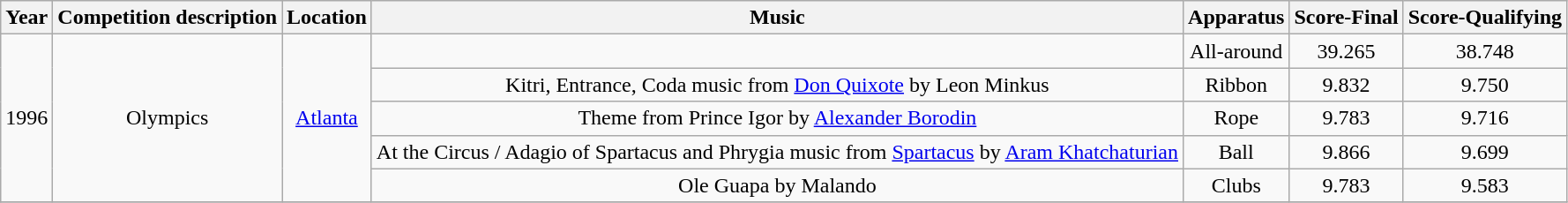<table class="wikitable" style="text-align:center">
<tr>
<th>Year</th>
<th>Competition description</th>
<th>Location</th>
<th>Music </th>
<th>Apparatus</th>
<th>Score-Final</th>
<th>Score-Qualifying</th>
</tr>
<tr>
<td rowspan="5">1996</td>
<td rowspan="5">Olympics</td>
<td rowspan="5"><a href='#'>Atlanta</a></td>
<td></td>
<td>All-around</td>
<td>39.265</td>
<td>38.748</td>
</tr>
<tr>
<td>Kitri, Entrance, Coda music from <a href='#'>Don Quixote</a> by Leon Minkus</td>
<td>Ribbon</td>
<td>9.832</td>
<td>9.750</td>
</tr>
<tr>
<td>Theme from Prince Igor by <a href='#'>Alexander Borodin</a></td>
<td>Rope</td>
<td>9.783</td>
<td>9.716</td>
</tr>
<tr>
<td>At the Circus / Adagio of Spartacus and Phrygia music from <a href='#'>Spartacus</a> by <a href='#'>Aram Khatchaturian</a></td>
<td>Ball</td>
<td>9.866</td>
<td>9.699</td>
</tr>
<tr>
<td>Ole Guapa by Malando</td>
<td>Clubs</td>
<td>9.783</td>
<td>9.583</td>
</tr>
<tr>
</tr>
</table>
